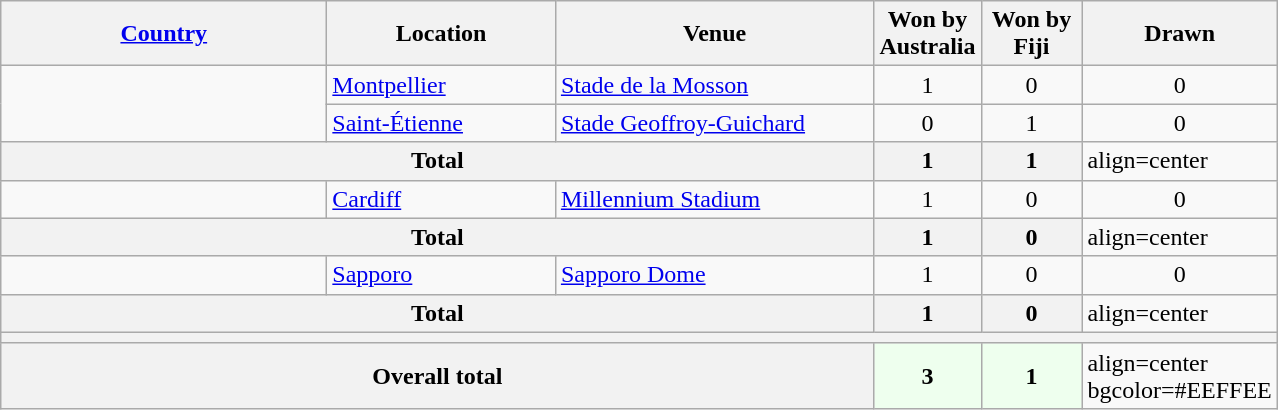<table class="wikitable">
<tr>
<th width=210px><a href='#'>Country</a></th>
<th width=145px>Location</th>
<th width=205px>Venue</th>
<th width=60px>Won by<br>Australia</th>
<th width=60px>Won by<br>Fiji</th>
<th width=60px>Drawn</th>
</tr>
<tr>
<td rowspan=2></td>
<td><a href='#'>Montpellier</a></td>
<td><a href='#'>Stade de la Mosson</a></td>
<td align=center>1</td>
<td align=center>0</td>
<td align=center>0</td>
</tr>
<tr>
<td><a href='#'>Saint-Étienne</a></td>
<td><a href='#'>Stade Geoffroy-Guichard</a></td>
<td align=center>0</td>
<td align=center>1</td>
<td align=center>0</td>
</tr>
<tr>
<th align=center colspan=3>Total</th>
<th align=center>1</th>
<th align=center>1</th>
<td>align=center </td>
</tr>
<tr>
<td></td>
<td><a href='#'>Cardiff</a></td>
<td><a href='#'>Millennium Stadium</a></td>
<td align=center>1</td>
<td align=center>0</td>
<td align=center>0</td>
</tr>
<tr>
<th align=center colspan=3>Total</th>
<th align=center>1</th>
<th align=center>0</th>
<td>align=center </td>
</tr>
<tr>
<td></td>
<td><a href='#'>Sapporo</a></td>
<td><a href='#'>Sapporo Dome</a></td>
<td align=center>1</td>
<td align=center>0</td>
<td align=center>0</td>
</tr>
<tr>
<th align=center colspan=3>Total</th>
<th align=center>1</th>
<th align=center>0</th>
<td>align=center </td>
</tr>
<tr>
<th colspan=6></th>
</tr>
<tr>
<th align=center colspan=3>Overall total</th>
<td align=center bgcolor=#EEFFEE><strong>3</strong></td>
<td align=center bgcolor=#EEFFEE><strong>1</strong></td>
<td>align=center bgcolor=#EEFFEE </td>
</tr>
</table>
